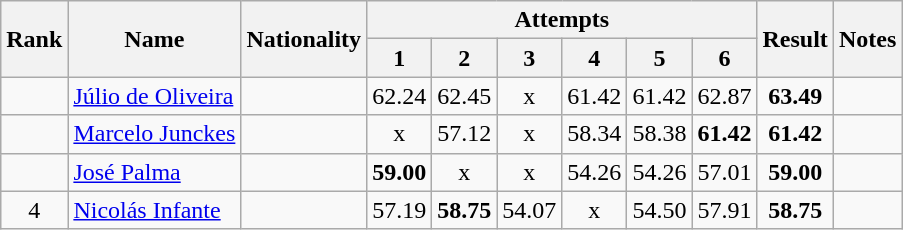<table class="wikitable sortable" style="text-align:center">
<tr>
<th rowspan=2>Rank</th>
<th rowspan=2>Name</th>
<th rowspan=2>Nationality</th>
<th colspan=6>Attempts</th>
<th rowspan=2>Result</th>
<th rowspan=2>Notes</th>
</tr>
<tr>
<th>1</th>
<th>2</th>
<th>3</th>
<th>4</th>
<th>5</th>
<th>6</th>
</tr>
<tr>
<td align=center></td>
<td align=left><a href='#'>Júlio de Oliveira</a></td>
<td align=left></td>
<td>62.24</td>
<td>62.45</td>
<td>x</td>
<td>61.42</td>
<td>61.42</td>
<td>62.87</td>
<td><strong>63.49</strong></td>
<td></td>
</tr>
<tr>
<td align=center></td>
<td align=left><a href='#'>Marcelo Junckes</a></td>
<td align=left></td>
<td>x</td>
<td>57.12</td>
<td>x</td>
<td>58.34</td>
<td>58.38</td>
<td><strong>61.42</strong></td>
<td><strong>61.42</strong></td>
<td></td>
</tr>
<tr>
<td align=center></td>
<td align=left><a href='#'>José Palma</a></td>
<td align=left></td>
<td><strong>59.00</strong></td>
<td>x</td>
<td>x</td>
<td>54.26</td>
<td>54.26</td>
<td>57.01</td>
<td><strong>59.00</strong></td>
<td></td>
</tr>
<tr>
<td align=center>4</td>
<td align=left><a href='#'>Nicolás Infante</a></td>
<td align=left></td>
<td>57.19</td>
<td><strong>58.75</strong></td>
<td>54.07</td>
<td>x</td>
<td>54.50</td>
<td>57.91</td>
<td><strong>58.75</strong></td>
<td></td>
</tr>
</table>
